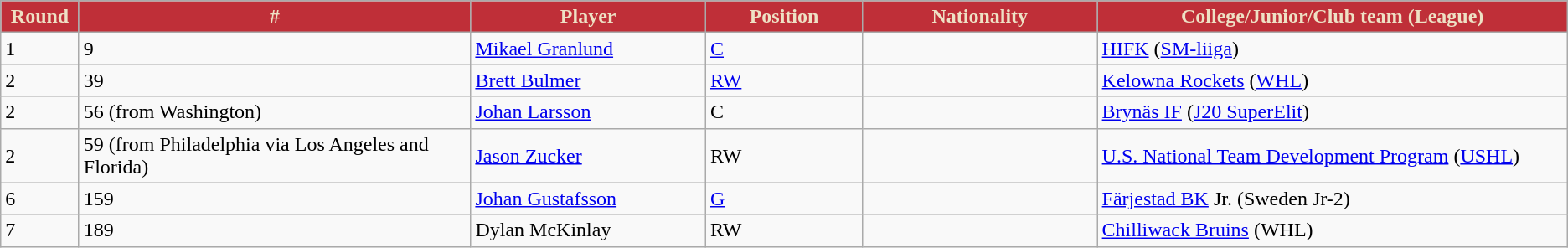<table class="wikitable">
<tr>
<th style="background:#bf2f38; color:#eee1c5; width:5.0%;">Round</th>
<th style="background:#bf2f38; color:#eee1c5; width:25.0%;">#</th>
<th style="background:#bf2f38; color:#eee1c5; width:15.0%;">Player</th>
<th style="background:#bf2f38; color:#eee1c5; width:10.0%;">Position</th>
<th style="background:#bf2f38; color:#eee1c5; width:15.0%;">Nationality</th>
<th style="background:#bf2f38; color:#eee1c5; width:100.0%;">College/Junior/Club team (League)</th>
</tr>
<tr>
<td>1</td>
<td>9</td>
<td><a href='#'>Mikael Granlund</a></td>
<td><a href='#'>C</a></td>
<td></td>
<td><a href='#'>HIFK</a> (<a href='#'>SM-liiga</a>)</td>
</tr>
<tr>
<td>2</td>
<td>39</td>
<td><a href='#'>Brett Bulmer</a></td>
<td><a href='#'>RW</a></td>
<td></td>
<td><a href='#'>Kelowna Rockets</a> (<a href='#'>WHL</a>)</td>
</tr>
<tr>
<td>2</td>
<td>56 (from Washington)</td>
<td><a href='#'>Johan Larsson</a></td>
<td>C</td>
<td></td>
<td><a href='#'>Brynäs IF</a> (<a href='#'>J20 SuperElit</a>)</td>
</tr>
<tr>
<td>2</td>
<td>59 (from Philadelphia via Los Angeles and Florida)</td>
<td><a href='#'>Jason Zucker</a></td>
<td>RW</td>
<td></td>
<td><a href='#'>U.S. National Team Development Program</a> (<a href='#'>USHL</a>)</td>
</tr>
<tr>
<td>6</td>
<td>159</td>
<td><a href='#'>Johan Gustafsson</a></td>
<td><a href='#'>G</a></td>
<td></td>
<td><a href='#'>Färjestad BK</a> Jr. (Sweden Jr-2)</td>
</tr>
<tr>
<td>7</td>
<td>189</td>
<td>Dylan McKinlay</td>
<td>RW</td>
<td></td>
<td><a href='#'>Chilliwack Bruins</a> (WHL)</td>
</tr>
</table>
